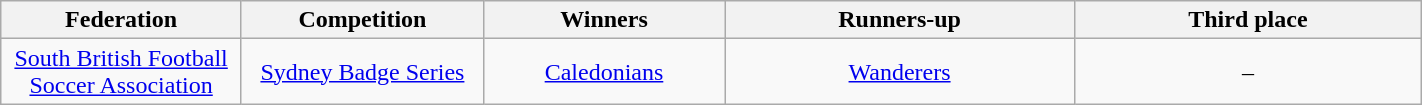<table class="wikitable" width="75%">
<tr>
<th style="width:10em">Federation</th>
<th style="width:10em">Competition</th>
<th style="width:10em">Winners</th>
<th style="width:15em">Runners-up</th>
<th style="width:15em">Third place</th>
</tr>
<tr>
<td align="center"><a href='#'>South British Football Soccer Association</a></td>
<td align="center"><a href='#'>Sydney Badge Series</a></td>
<td align="center"><a href='#'>Caledonians</a></td>
<td align="center"><a href='#'>Wanderers</a></td>
<td align="center">–</td>
</tr>
</table>
